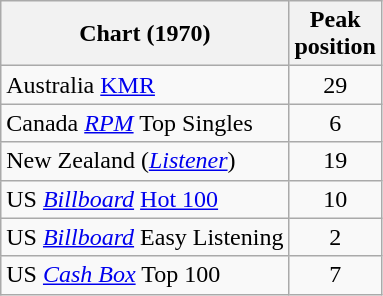<table class="wikitable sortable">
<tr>
<th>Chart (1970)</th>
<th>Peak<br>position</th>
</tr>
<tr>
<td>Australia <a href='#'>KMR</a></td>
<td style="text-align:center;">29</td>
</tr>
<tr>
<td>Canada <a href='#'><em>RPM</em></a> Top Singles </td>
<td style="text-align:center;">6</td>
</tr>
<tr>
<td>New Zealand (<em><a href='#'>Listener</a></em>)</td>
<td style="text-align:center;">19</td>
</tr>
<tr>
<td>US <em><a href='#'>Billboard</a></em> <a href='#'>Hot 100</a></td>
<td style="text-align:center;">10</td>
</tr>
<tr>
<td>US <em><a href='#'>Billboard</a></em> Easy Listening</td>
<td style="text-align:center;">2</td>
</tr>
<tr>
<td>US <a href='#'><em>Cash Box</em></a> Top 100</td>
<td style="text-align:center;">7</td>
</tr>
</table>
